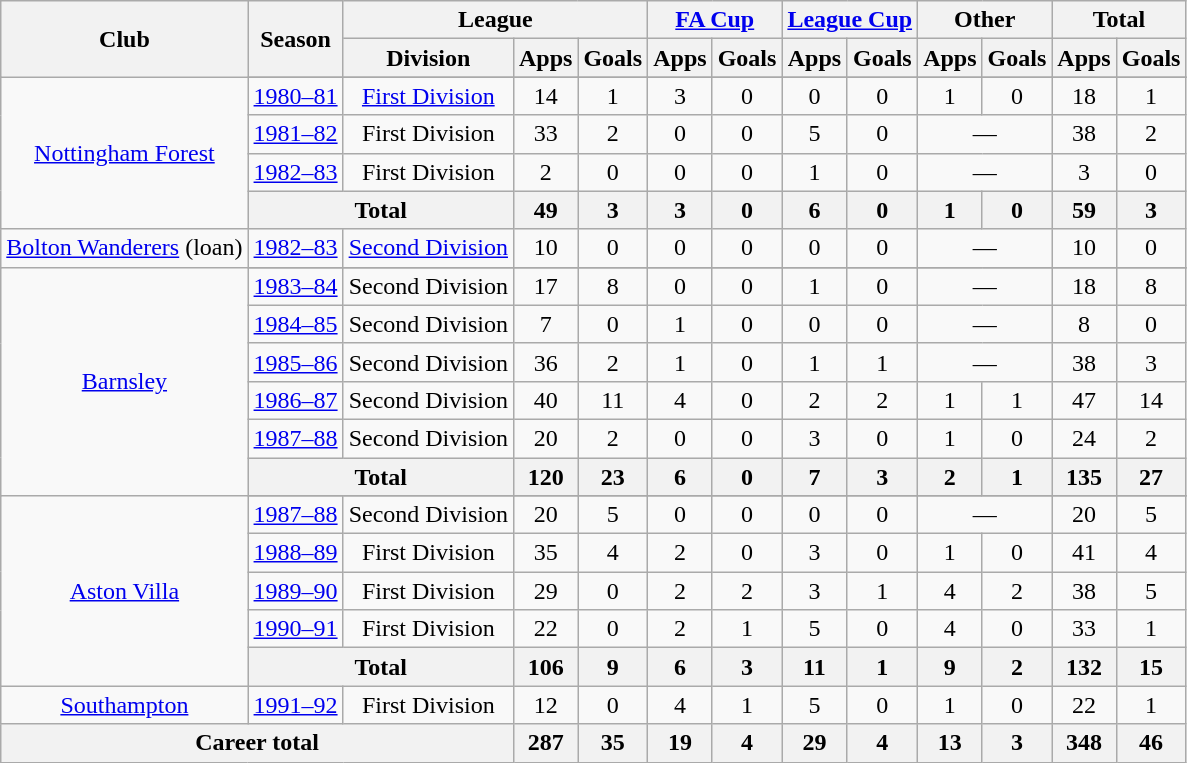<table class=wikitable style=text-align:center>
<tr>
<th rowspan=2>Club</th>
<th rowspan=2>Season</th>
<th colspan=3>League</th>
<th colspan=2><a href='#'>FA Cup</a></th>
<th colspan=2><a href='#'>League Cup</a></th>
<th colspan=2>Other</th>
<th colspan=2>Total</th>
</tr>
<tr>
<th>Division</th>
<th>Apps</th>
<th>Goals</th>
<th>Apps</th>
<th>Goals</th>
<th>Apps</th>
<th>Goals</th>
<th>Apps</th>
<th>Goals</th>
<th>Apps</th>
<th>Goals</th>
</tr>
<tr>
<td rowspan=5><a href='#'>Nottingham Forest</a></td>
</tr>
<tr>
<td><a href='#'>1980–81</a></td>
<td><a href='#'>First Division</a></td>
<td>14</td>
<td>1</td>
<td>3</td>
<td>0</td>
<td>0</td>
<td>0</td>
<td>1</td>
<td>0</td>
<td>18</td>
<td>1</td>
</tr>
<tr>
<td><a href='#'>1981–82</a></td>
<td>First Division</td>
<td>33</td>
<td>2</td>
<td>0</td>
<td>0</td>
<td>5</td>
<td>0</td>
<td colspan=2>—</td>
<td>38</td>
<td>2</td>
</tr>
<tr>
<td><a href='#'>1982–83</a></td>
<td>First Division</td>
<td>2</td>
<td>0</td>
<td>0</td>
<td>0</td>
<td>1</td>
<td>0</td>
<td colspan=2>—</td>
<td>3</td>
<td>0</td>
</tr>
<tr>
<th colspan=2>Total</th>
<th>49</th>
<th>3</th>
<th>3</th>
<th>0</th>
<th>6</th>
<th>0</th>
<th>1</th>
<th>0</th>
<th>59</th>
<th>3</th>
</tr>
<tr>
<td><a href='#'>Bolton Wanderers</a> (loan)</td>
<td><a href='#'>1982–83</a></td>
<td><a href='#'>Second Division</a></td>
<td>10</td>
<td>0</td>
<td>0</td>
<td>0</td>
<td>0</td>
<td>0</td>
<td colspan=2>—</td>
<td>10</td>
<td>0</td>
</tr>
<tr>
<td rowspan=7><a href='#'>Barnsley</a></td>
</tr>
<tr>
<td><a href='#'>1983–84</a></td>
<td>Second Division</td>
<td>17</td>
<td>8</td>
<td>0</td>
<td>0</td>
<td>1</td>
<td>0</td>
<td colspan=2>—</td>
<td>18</td>
<td>8</td>
</tr>
<tr>
<td><a href='#'>1984–85</a></td>
<td>Second Division</td>
<td>7</td>
<td>0</td>
<td>1</td>
<td>0</td>
<td>0</td>
<td>0</td>
<td colspan=2>—</td>
<td>8</td>
<td>0</td>
</tr>
<tr>
<td><a href='#'>1985–86</a></td>
<td>Second Division</td>
<td>36</td>
<td>2</td>
<td>1</td>
<td>0</td>
<td>1</td>
<td>1</td>
<td colspan=2>—</td>
<td>38</td>
<td>3</td>
</tr>
<tr>
<td><a href='#'>1986–87</a></td>
<td>Second Division</td>
<td>40</td>
<td>11</td>
<td>4</td>
<td>0</td>
<td>2</td>
<td>2</td>
<td>1</td>
<td>1</td>
<td>47</td>
<td>14</td>
</tr>
<tr>
<td><a href='#'>1987–88</a></td>
<td>Second Division</td>
<td>20</td>
<td>2</td>
<td>0</td>
<td>0</td>
<td>3</td>
<td>0</td>
<td>1</td>
<td>0</td>
<td>24</td>
<td>2</td>
</tr>
<tr>
<th colspan=2>Total</th>
<th>120</th>
<th>23</th>
<th>6</th>
<th>0</th>
<th>7</th>
<th>3</th>
<th>2</th>
<th>1</th>
<th>135</th>
<th>27</th>
</tr>
<tr>
<td rowspan=6><a href='#'>Aston Villa</a></td>
</tr>
<tr>
<td><a href='#'>1987–88</a></td>
<td>Second Division</td>
<td>20</td>
<td>5</td>
<td>0</td>
<td>0</td>
<td>0</td>
<td>0</td>
<td colspan=2>—</td>
<td>20</td>
<td>5</td>
</tr>
<tr>
<td><a href='#'>1988–89</a></td>
<td>First Division</td>
<td>35</td>
<td>4</td>
<td>2</td>
<td>0</td>
<td>3</td>
<td>0</td>
<td>1</td>
<td>0</td>
<td>41</td>
<td>4</td>
</tr>
<tr>
<td><a href='#'>1989–90</a></td>
<td>First Division</td>
<td>29</td>
<td>0</td>
<td>2</td>
<td>2</td>
<td>3</td>
<td>1</td>
<td>4</td>
<td>2</td>
<td>38</td>
<td>5</td>
</tr>
<tr>
<td><a href='#'>1990–91</a></td>
<td>First Division</td>
<td>22</td>
<td>0</td>
<td>2</td>
<td>1</td>
<td>5</td>
<td>0</td>
<td>4</td>
<td>0</td>
<td>33</td>
<td>1</td>
</tr>
<tr>
<th colspan=2>Total</th>
<th>106</th>
<th>9</th>
<th>6</th>
<th>3</th>
<th>11</th>
<th>1</th>
<th>9</th>
<th>2</th>
<th>132</th>
<th>15</th>
</tr>
<tr>
<td><a href='#'>Southampton</a></td>
<td><a href='#'>1991–92</a></td>
<td>First Division</td>
<td>12</td>
<td>0</td>
<td>4</td>
<td>1</td>
<td>5</td>
<td>0</td>
<td>1</td>
<td>0</td>
<td>22</td>
<td>1</td>
</tr>
<tr>
<th colspan=3>Career total</th>
<th>287</th>
<th>35</th>
<th>19</th>
<th>4</th>
<th>29</th>
<th>4</th>
<th>13</th>
<th>3</th>
<th>348</th>
<th>46</th>
</tr>
</table>
